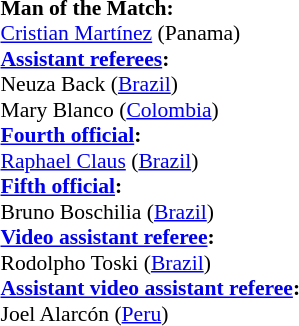<table width=50% style="font-size:90%">
<tr>
<td><br><strong>Man of the Match:</strong>
<br><a href='#'>Cristian Martínez</a> (Panama)<br><strong><a href='#'>Assistant referees</a>:</strong>
<br>Neuza Back (<a href='#'>Brazil</a>)
<br>Mary Blanco (<a href='#'>Colombia</a>)
<br><strong><a href='#'>Fourth official</a>:</strong>
<br><a href='#'>Raphael Claus</a> (<a href='#'>Brazil</a>)
<br><strong><a href='#'>Fifth official</a>:</strong>
<br>Bruno Boschilia (<a href='#'>Brazil</a>)
<br><strong><a href='#'>Video assistant referee</a>:</strong>
<br>Rodolpho Toski (<a href='#'>Brazil</a>)
<br><strong><a href='#'>Assistant video assistant referee</a>:</strong>
<br>Joel Alarcón (<a href='#'>Peru</a>)</td>
</tr>
</table>
